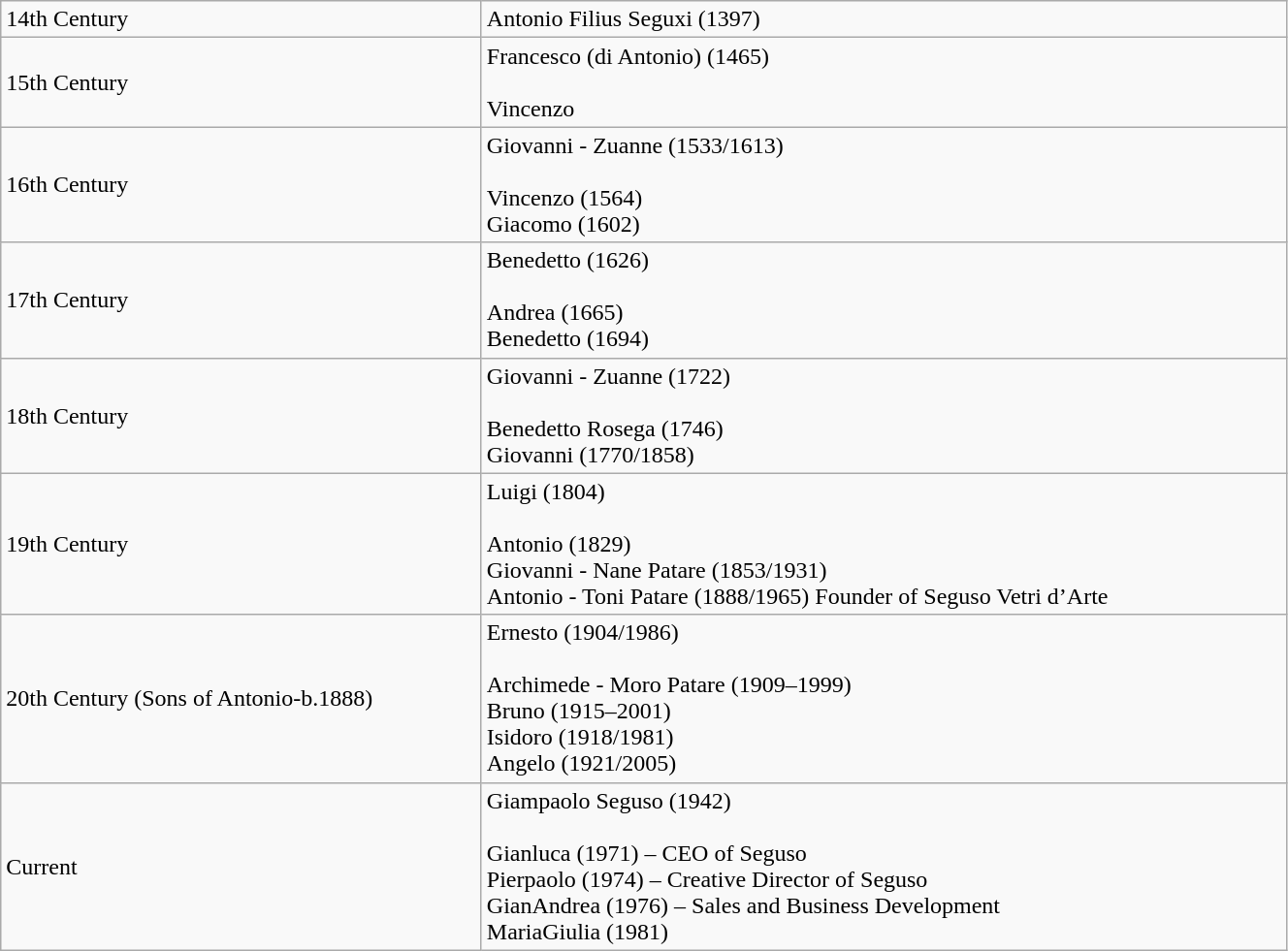<table class="wikitable" style="width: 70%;">
<tr>
<td>14th Century</td>
<td>Antonio Filius Seguxi (1397)</td>
</tr>
<tr>
<td>15th Century</td>
<td>Francesco (di Antonio) (1465)<br><br>		           Vincenzo</td>
</tr>
<tr>
<td>16th Century</td>
<td>Giovanni - Zuanne (1533/1613)<br><br>		           Vincenzo (1564)<br>
		           Giacomo (1602)</td>
</tr>
<tr>
<td>17th Century</td>
<td>Benedetto (1626)<br><br>		           Andrea (1665)<br>
		           Benedetto (1694)</td>
</tr>
<tr>
<td>18th Century</td>
<td>Giovanni - Zuanne (1722)<br><br>		           Benedetto Rosega (1746)<br>
		           Giovanni (1770/1858)</td>
</tr>
<tr>
<td>19th Century</td>
<td>Luigi (1804)<br><br>		           Antonio (1829)<br>
		           Giovanni - Nane Patare (1853/1931)<br>
		           Antonio - Toni Patare (1888/1965) Founder of Seguso Vetri d’Arte</td>
</tr>
<tr>
<td>20th Century (Sons of Antonio-b.1888)</td>
<td>Ernesto (1904/1986)<br><br>Archimede - Moro Patare (1909–1999)<br>
Bruno (1915–2001) <br>
Isidoro (1918/1981)<br>
Angelo (1921/2005)</td>
</tr>
<tr>
<td>Current</td>
<td>Giampaolo  Seguso (1942)<br><br>Gianluca (1971) – CEO of Seguso<br>
Pierpaolo (1974) – Creative Director of Seguso<br>
GianAndrea (1976) – Sales and Business Development<br>
MariaGiulia (1981)</td>
</tr>
</table>
